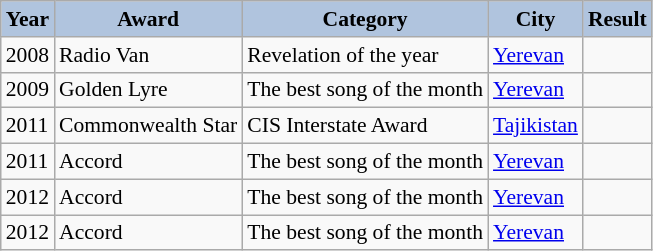<table class="wikitable" style="font-size:90%;">
<tr>
<th style="background:#B0C4DE;"><strong>Year</strong></th>
<th style="background:#B0C4DE;"><strong>Award</strong></th>
<th style="background:#B0C4DE;"><strong>Category</strong></th>
<th style="background:#B0C4DE;"><strong>City</strong></th>
<th style="background:#B0C4DE;"><strong>Result</strong></th>
</tr>
<tr>
<td>2008</td>
<td>Radio Van</td>
<td>Revelation of the year</td>
<td><a href='#'>Yerevan</a></td>
<td></td>
</tr>
<tr>
<td>2009</td>
<td>Golden Lyre</td>
<td>The best song of the month</td>
<td><a href='#'>Yerevan</a></td>
<td></td>
</tr>
<tr>
<td>2011</td>
<td>Commonwealth Star</td>
<td>CIS Interstate Award</td>
<td><a href='#'>Tajikistan</a></td>
<td></td>
</tr>
<tr>
<td>2011</td>
<td>Accord</td>
<td>The best song of the month</td>
<td><a href='#'>Yerevan</a></td>
<td></td>
</tr>
<tr>
<td>2012</td>
<td>Accord</td>
<td>The best song of the month</td>
<td><a href='#'>Yerevan</a></td>
<td></td>
</tr>
<tr>
<td>2012</td>
<td>Accord</td>
<td>The best song of the month</td>
<td><a href='#'>Yerevan</a></td>
<td></td>
</tr>
</table>
